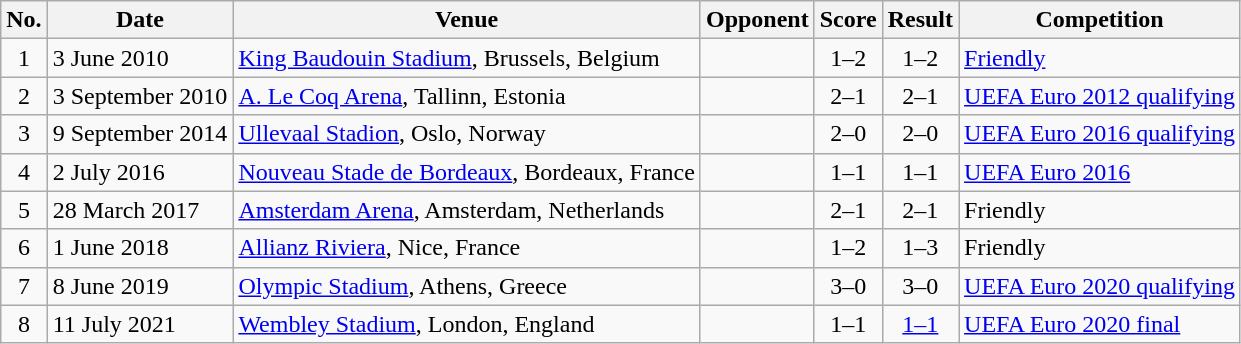<table class="wikitable sortable">
<tr>
<th scope="col">No.</th>
<th scope="col">Date</th>
<th scope="col">Venue</th>
<th scope="col">Opponent</th>
<th scope="col">Score</th>
<th scope="col">Result</th>
<th scope="col">Competition</th>
</tr>
<tr>
<td align="center">1</td>
<td>3 June 2010</td>
<td><a href='#'>King Baudouin Stadium</a>, Brussels, Belgium</td>
<td></td>
<td align="center">1–2</td>
<td align="center">1–2</td>
<td><a href='#'>Friendly</a></td>
</tr>
<tr>
<td align="center">2</td>
<td>3 September 2010</td>
<td><a href='#'>A. Le Coq Arena</a>, Tallinn, Estonia</td>
<td></td>
<td align="center">2–1</td>
<td align="center">2–1</td>
<td><a href='#'>UEFA Euro 2012 qualifying</a></td>
</tr>
<tr>
<td align="center">3</td>
<td>9 September 2014</td>
<td><a href='#'>Ullevaal Stadion</a>, Oslo, Norway</td>
<td></td>
<td align="center">2–0</td>
<td align="center">2–0</td>
<td><a href='#'>UEFA Euro 2016 qualifying</a></td>
</tr>
<tr>
<td align="center">4</td>
<td>2 July 2016</td>
<td><a href='#'>Nouveau Stade de Bordeaux</a>, Bordeaux, France</td>
<td></td>
<td align="center">1–1</td>
<td align="center">1–1 <br></td>
<td><a href='#'>UEFA Euro 2016</a></td>
</tr>
<tr>
<td align="center">5</td>
<td>28 March 2017</td>
<td><a href='#'>Amsterdam Arena</a>, Amsterdam, Netherlands</td>
<td></td>
<td align="center">2–1</td>
<td align="center">2–1</td>
<td>Friendly</td>
</tr>
<tr>
<td align="center">6</td>
<td>1 June 2018</td>
<td><a href='#'>Allianz Riviera</a>, Nice, France</td>
<td></td>
<td align="center">1–2</td>
<td align="center">1–3</td>
<td>Friendly</td>
</tr>
<tr>
<td align="center">7</td>
<td>8 June 2019</td>
<td><a href='#'>Olympic Stadium</a>, Athens, Greece</td>
<td></td>
<td align="center">3–0</td>
<td align="center">3–0</td>
<td><a href='#'>UEFA Euro 2020 qualifying</a></td>
</tr>
<tr>
<td align="center">8</td>
<td>11 July 2021</td>
<td><a href='#'>Wembley Stadium</a>, London, England</td>
<td></td>
<td align="center">1–1</td>
<td align="center"><a href='#'>1–1</a> <br></td>
<td><a href='#'>UEFA Euro 2020 final</a></td>
</tr>
</table>
